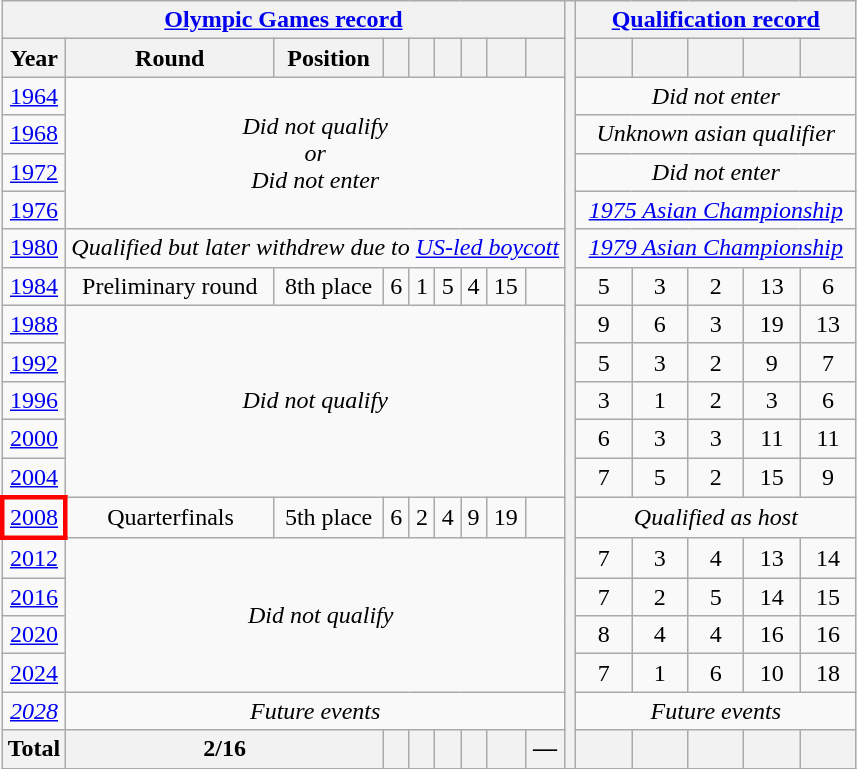<table class="wikitable" style="text-align:center">
<tr>
<th colspan=9><a href='#'>Olympic Games record</a></th>
<th rowspan=21></th>
<th colspan=5><a href='#'>Qualification record</a></th>
</tr>
<tr>
<th>Year</th>
<th>Round</th>
<th>Position</th>
<th></th>
<th></th>
<th></th>
<th></th>
<th></th>
<th></th>
<th width=30></th>
<th width=30></th>
<th width=30></th>
<th width=30></th>
<th width=30></th>
</tr>
<tr>
<td> <a href='#'>1964</a></td>
<td colspan=8 rowspan=4><em>Did not qualify<br>or<br>Did not enter</em></td>
<td colspan=5><em>Did not enter</em></td>
</tr>
<tr>
<td> <a href='#'>1968</a></td>
<td colspan=5><em>Unknown asian qualifier</em></td>
</tr>
<tr>
<td> <a href='#'>1972</a></td>
<td colspan=5><em>Did not enter</em></td>
</tr>
<tr>
<td> <a href='#'>1976</a></td>
<td colspan=5><em><a href='#'>1975 Asian Championship</a></em></td>
</tr>
<tr>
<td> <a href='#'>1980</a></td>
<td colspan=8><em>Qualified but later withdrew due to <a href='#'>US-led boycott</a></em></td>
<td colspan=5><em><a href='#'>1979 Asian Championship</a></em></td>
</tr>
<tr>
<td> <a href='#'>1984</a></td>
<td>Preliminary round</td>
<td>8th place</td>
<td>6</td>
<td>1</td>
<td>5</td>
<td>4</td>
<td>15</td>
<td></td>
<td>5</td>
<td>3</td>
<td>2</td>
<td>13</td>
<td>6</td>
</tr>
<tr>
<td> <a href='#'>1988</a></td>
<td colspan=8 rowspan=5><em>Did not qualify</em></td>
<td>9</td>
<td>6</td>
<td>3</td>
<td>19</td>
<td>13</td>
</tr>
<tr>
<td> <a href='#'>1992</a></td>
<td>5</td>
<td>3</td>
<td>2</td>
<td>9</td>
<td>7</td>
</tr>
<tr>
<td> <a href='#'>1996</a></td>
<td>3</td>
<td>1</td>
<td>2</td>
<td>3</td>
<td>6</td>
</tr>
<tr>
<td> <a href='#'>2000</a></td>
<td>6</td>
<td>3</td>
<td>3</td>
<td>11</td>
<td>11</td>
</tr>
<tr>
<td> <a href='#'>2004</a></td>
<td>7</td>
<td>5</td>
<td>2</td>
<td>15</td>
<td>9</td>
</tr>
<tr>
<td style="border:3px solid red"> <a href='#'>2008</a></td>
<td>Quarterfinals</td>
<td>5th place</td>
<td>6</td>
<td>2</td>
<td>4</td>
<td>9</td>
<td>19</td>
<td></td>
<td colspan=5><em>Qualified as host</em></td>
</tr>
<tr>
<td> <a href='#'>2012</a></td>
<td colspan=9 rowspan=4><em>Did not qualify</em></td>
<td>7</td>
<td>3</td>
<td>4</td>
<td>13</td>
<td>14</td>
</tr>
<tr>
<td> <a href='#'>2016</a></td>
<td>7</td>
<td>2</td>
<td>5</td>
<td>14</td>
<td>15</td>
</tr>
<tr>
<td> <a href='#'>2020</a></td>
<td>8</td>
<td>4</td>
<td>4</td>
<td>16</td>
<td>16</td>
</tr>
<tr>
<td> <a href='#'>2024</a></td>
<td>7</td>
<td>1</td>
<td>6</td>
<td>10</td>
<td>18</td>
</tr>
<tr>
<td> <em><a href='#'>2028</a></em></td>
<td colspan=8><em>Future events</em></td>
<td colspan=5><em>Future events</em><br></td>
</tr>
<tr>
<th>Total</th>
<th colspan=2>2/16</th>
<th></th>
<th></th>
<th></th>
<th></th>
<th></th>
<th>—</th>
<th></th>
<th></th>
<th></th>
<th></th>
<th></th>
</tr>
</table>
